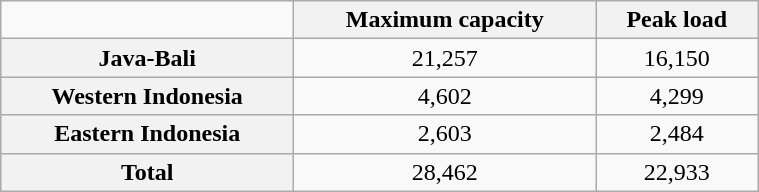<table class="wikitable" style="text-align:center; width:40%;">
<tr>
<td></td>
<th scope="col">Maximum capacity</th>
<th scope="col">Peak load</th>
</tr>
<tr>
<th scope="row">Java-Bali</th>
<td>21,257</td>
<td>16,150</td>
</tr>
<tr>
<th scope="row">Western Indonesia</th>
<td>4,602</td>
<td>4,299</td>
</tr>
<tr>
<th scope="row">Eastern Indonesia</th>
<td>2,603</td>
<td>2,484</td>
</tr>
<tr>
<th scope="row">Total</th>
<td>28,462</td>
<td>22,933</td>
</tr>
</table>
